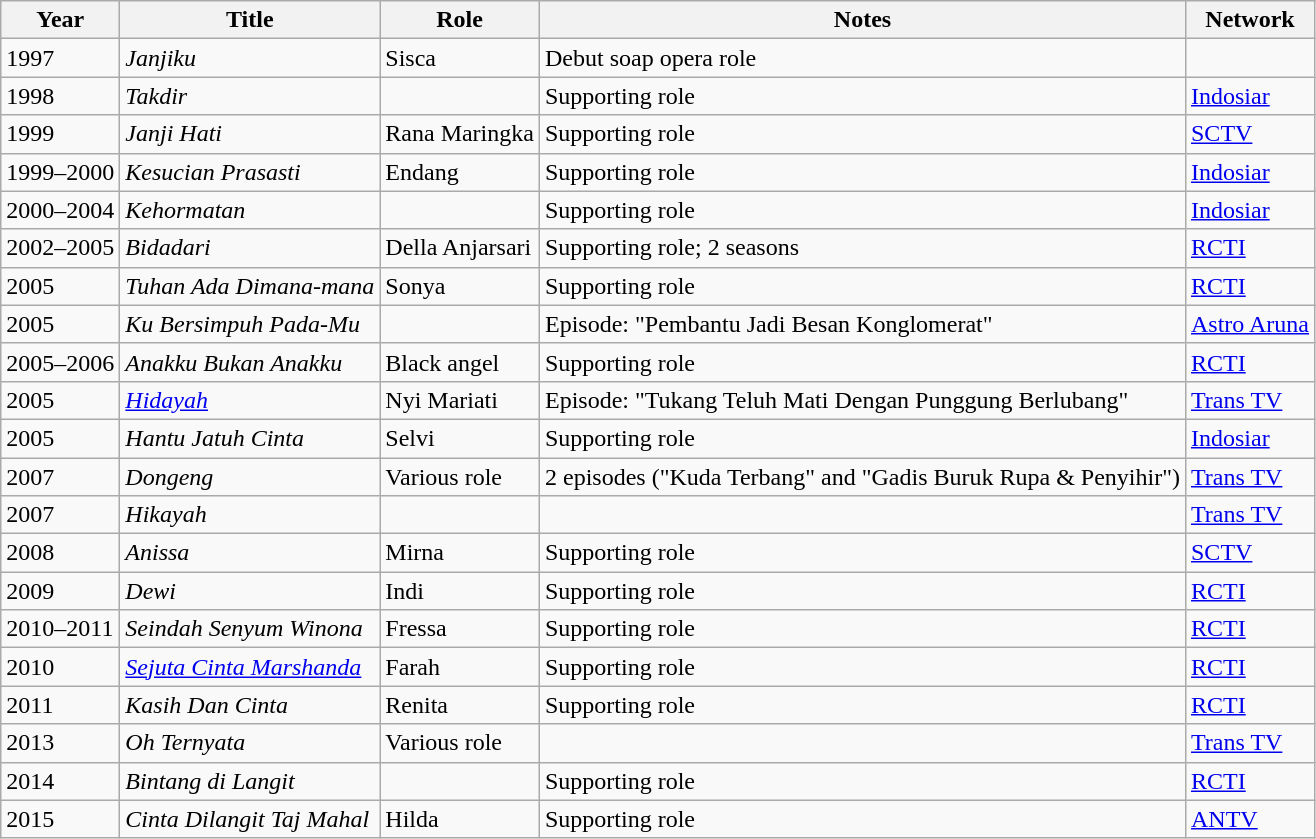<table class="wikitable">
<tr>
<th>Year</th>
<th>Title</th>
<th>Role</th>
<th>Notes</th>
<th>Network</th>
</tr>
<tr>
<td>1997</td>
<td><em>Janjiku</em></td>
<td>Sisca</td>
<td>Debut soap opera role</td>
</tr>
<tr>
<td>1998</td>
<td><em>Takdir</em></td>
<td></td>
<td>Supporting role</td>
<td><a href='#'>Indosiar</a></td>
</tr>
<tr>
<td>1999</td>
<td><em>Janji Hati</em></td>
<td>Rana Maringka</td>
<td>Supporting role</td>
<td><a href='#'>SCTV</a></td>
</tr>
<tr>
<td>1999–2000</td>
<td><em>Kesucian Prasasti</em></td>
<td>Endang</td>
<td>Supporting role</td>
<td><a href='#'>Indosiar</a></td>
</tr>
<tr>
<td>2000–2004</td>
<td><em>Kehormatan</em></td>
<td></td>
<td>Supporting role</td>
<td><a href='#'>Indosiar</a></td>
</tr>
<tr>
<td>2002–2005</td>
<td><em>Bidadari</em></td>
<td>Della Anjarsari</td>
<td>Supporting role; 2 seasons</td>
<td><a href='#'>RCTI</a></td>
</tr>
<tr>
<td>2005</td>
<td><em>Tuhan Ada Dimana-mana</em></td>
<td>Sonya</td>
<td>Supporting role</td>
<td><a href='#'>RCTI</a></td>
</tr>
<tr>
<td>2005</td>
<td><em>Ku Bersimpuh Pada-Mu</em></td>
<td></td>
<td>Episode: "Pembantu Jadi Besan Konglomerat"</td>
<td><a href='#'>Astro Aruna</a></td>
</tr>
<tr>
<td>2005–2006</td>
<td><em>Anakku Bukan Anakku</em></td>
<td>Black angel</td>
<td>Supporting role</td>
<td><a href='#'>RCTI</a></td>
</tr>
<tr>
<td>2005</td>
<td><em><a href='#'>Hidayah</a></em></td>
<td>Nyi Mariati</td>
<td>Episode: "Tukang Teluh Mati Dengan Punggung Berlubang"</td>
<td><a href='#'>Trans TV</a></td>
</tr>
<tr>
<td>2005</td>
<td><em>Hantu Jatuh Cinta</em></td>
<td>Selvi</td>
<td>Supporting role</td>
<td><a href='#'>Indosiar</a></td>
</tr>
<tr>
<td>2007</td>
<td><em>Dongeng</em></td>
<td>Various role</td>
<td>2 episodes ("Kuda Terbang" and "Gadis Buruk Rupa & Penyihir")</td>
<td><a href='#'>Trans TV</a></td>
</tr>
<tr>
<td>2007</td>
<td><em>Hikayah</em></td>
<td></td>
<td></td>
<td><a href='#'>Trans TV</a></td>
</tr>
<tr>
<td>2008</td>
<td><em>Anissa</em></td>
<td>Mirna</td>
<td>Supporting role</td>
<td><a href='#'>SCTV</a></td>
</tr>
<tr>
<td>2009</td>
<td><em>Dewi</em></td>
<td>Indi</td>
<td>Supporting role</td>
<td><a href='#'>RCTI</a></td>
</tr>
<tr>
<td>2010–2011</td>
<td><em>Seindah Senyum Winona</em></td>
<td>Fressa</td>
<td>Supporting role</td>
<td><a href='#'>RCTI</a></td>
</tr>
<tr>
<td>2010</td>
<td><em><a href='#'>Sejuta Cinta Marshanda</a></em></td>
<td>Farah</td>
<td>Supporting role</td>
<td><a href='#'>RCTI</a></td>
</tr>
<tr>
<td>2011</td>
<td><em>Kasih Dan Cinta</em></td>
<td>Renita</td>
<td>Supporting role</td>
<td><a href='#'>RCTI</a></td>
</tr>
<tr>
<td>2013</td>
<td><em>Oh Ternyata</em></td>
<td>Various role</td>
<td></td>
<td><a href='#'>Trans TV</a></td>
</tr>
<tr>
<td>2014</td>
<td><em>Bintang di Langit</em></td>
<td></td>
<td>Supporting role</td>
<td><a href='#'>RCTI</a></td>
</tr>
<tr>
<td>2015</td>
<td><em>Cinta Dilangit Taj Mahal</em></td>
<td>Hilda</td>
<td>Supporting role</td>
<td><a href='#'>ANTV</a></td>
</tr>
</table>
